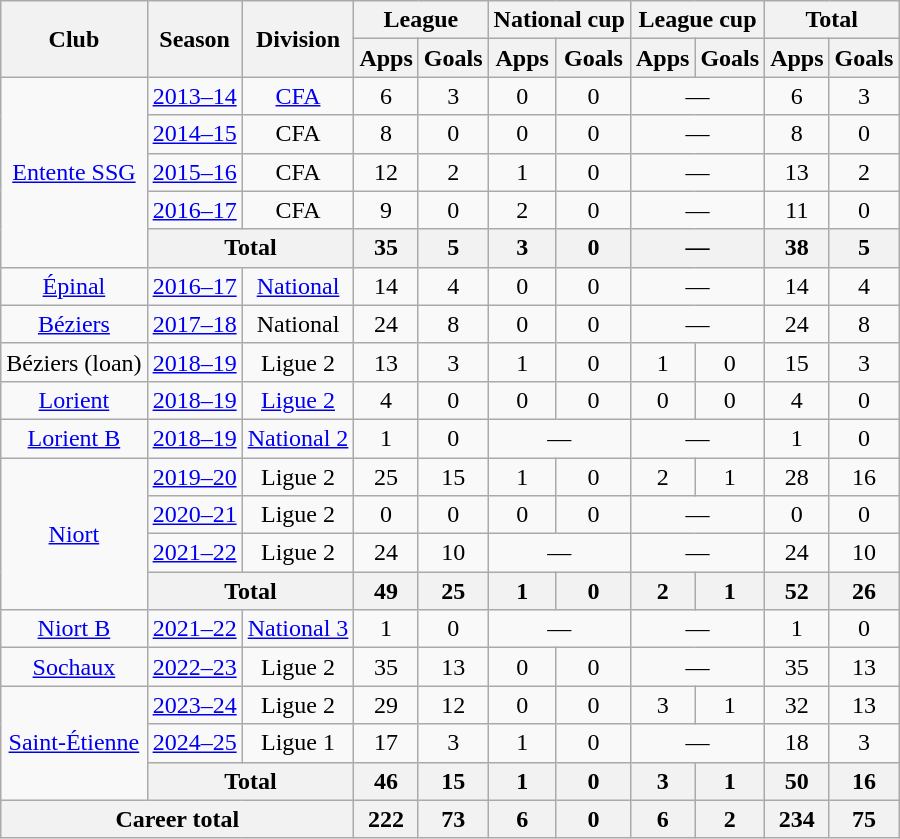<table class="wikitable" style="text-align: center">
<tr>
<th rowspan="2">Club</th>
<th rowspan="2">Season</th>
<th rowspan="2">Division</th>
<th colspan="2">League</th>
<th colspan="2">National cup</th>
<th colspan="2">League cup</th>
<th colspan="2">Total</th>
</tr>
<tr>
<th>Apps</th>
<th>Goals</th>
<th>Apps</th>
<th>Goals</th>
<th>Apps</th>
<th>Goals</th>
<th>Apps</th>
<th>Goals</th>
</tr>
<tr>
<td rowspan="5"><a href='#'>Entente SSG</a></td>
<td><a href='#'>2013–14</a></td>
<td><a href='#'>CFA</a></td>
<td>6</td>
<td>3</td>
<td>0</td>
<td>0</td>
<td colspan="2">—</td>
<td>6</td>
<td>3</td>
</tr>
<tr>
<td><a href='#'>2014–15</a></td>
<td>CFA</td>
<td>8</td>
<td>0</td>
<td>0</td>
<td>0</td>
<td colspan="2">—</td>
<td>8</td>
<td>0</td>
</tr>
<tr>
<td><a href='#'>2015–16</a></td>
<td>CFA</td>
<td>12</td>
<td>2</td>
<td>1</td>
<td>0</td>
<td colspan="2">—</td>
<td>13</td>
<td>2</td>
</tr>
<tr>
<td><a href='#'>2016–17</a></td>
<td>CFA</td>
<td>9</td>
<td>0</td>
<td>2</td>
<td>0</td>
<td colspan="2">—</td>
<td>11</td>
<td>0</td>
</tr>
<tr>
<th colspan="2">Total</th>
<th>35</th>
<th>5</th>
<th>3</th>
<th>0</th>
<th colspan="2">—</th>
<th>38</th>
<th>5</th>
</tr>
<tr>
<td><a href='#'>Épinal</a></td>
<td><a href='#'>2016–17</a></td>
<td><a href='#'>National</a></td>
<td>14</td>
<td>4</td>
<td>0</td>
<td>0</td>
<td colspan="2">—</td>
<td>14</td>
<td>4</td>
</tr>
<tr>
<td><a href='#'>Béziers</a></td>
<td><a href='#'>2017–18</a></td>
<td>National</td>
<td>24</td>
<td>8</td>
<td>0</td>
<td>0</td>
<td colspan="2">—</td>
<td>24</td>
<td>8</td>
</tr>
<tr>
<td>Béziers (loan)</td>
<td><a href='#'>2018–19</a></td>
<td>Ligue 2</td>
<td>13</td>
<td>3</td>
<td>1</td>
<td>0</td>
<td>1</td>
<td>0</td>
<td>15</td>
<td>3</td>
</tr>
<tr>
<td><a href='#'>Lorient</a></td>
<td><a href='#'>2018–19</a></td>
<td><a href='#'>Ligue 2</a></td>
<td>4</td>
<td>0</td>
<td>0</td>
<td>0</td>
<td>0</td>
<td>0</td>
<td>4</td>
<td>0</td>
</tr>
<tr>
<td><a href='#'>Lorient B</a></td>
<td><a href='#'>2018–19</a></td>
<td><a href='#'>National 2</a></td>
<td>1</td>
<td>0</td>
<td colspan="2">—</td>
<td colspan="2">—</td>
<td>1</td>
<td>0</td>
</tr>
<tr>
<td rowspan="4"><a href='#'>Niort</a></td>
<td><a href='#'>2019–20</a></td>
<td>Ligue 2</td>
<td>25</td>
<td>15</td>
<td>1</td>
<td>0</td>
<td>2</td>
<td>1</td>
<td>28</td>
<td>16</td>
</tr>
<tr>
<td><a href='#'>2020–21</a></td>
<td>Ligue 2</td>
<td>0</td>
<td>0</td>
<td>0</td>
<td>0</td>
<td colspan="2">—</td>
<td>0</td>
<td>0</td>
</tr>
<tr>
<td><a href='#'>2021–22</a></td>
<td>Ligue 2</td>
<td>24</td>
<td>10</td>
<td colspan="2">—</td>
<td colspan="2">—</td>
<td>24</td>
<td>10</td>
</tr>
<tr>
<th colspan="2">Total</th>
<th>49</th>
<th>25</th>
<th>1</th>
<th>0</th>
<th>2</th>
<th>1</th>
<th>52</th>
<th>26</th>
</tr>
<tr>
<td><a href='#'>Niort B</a></td>
<td><a href='#'>2021–22</a></td>
<td><a href='#'>National 3</a></td>
<td>1</td>
<td>0</td>
<td colspan="2">—</td>
<td colspan="2">—</td>
<td>1</td>
<td>0</td>
</tr>
<tr>
<td><a href='#'>Sochaux</a></td>
<td><a href='#'>2022–23</a></td>
<td>Ligue 2</td>
<td>35</td>
<td>13</td>
<td>0</td>
<td>0</td>
<td colspan="2">—</td>
<td>35</td>
<td>13</td>
</tr>
<tr>
<td rowspan="3"><a href='#'>Saint-Étienne</a></td>
<td><a href='#'>2023–24</a></td>
<td>Ligue 2</td>
<td>29</td>
<td>12</td>
<td>0</td>
<td>0</td>
<td>3</td>
<td>1</td>
<td>32</td>
<td>13</td>
</tr>
<tr>
<td><a href='#'>2024–25</a></td>
<td>Ligue 1</td>
<td>17</td>
<td>3</td>
<td>1</td>
<td>0</td>
<td colspan="2">—</td>
<td>18</td>
<td>3</td>
</tr>
<tr>
<th colspan="2">Total</th>
<th>46</th>
<th>15</th>
<th>1</th>
<th>0</th>
<th>3</th>
<th>1</th>
<th>50</th>
<th>16</th>
</tr>
<tr>
<th colspan="3">Career total</th>
<th>222</th>
<th>73</th>
<th>6</th>
<th>0</th>
<th>6</th>
<th>2</th>
<th>234</th>
<th>75</th>
</tr>
</table>
